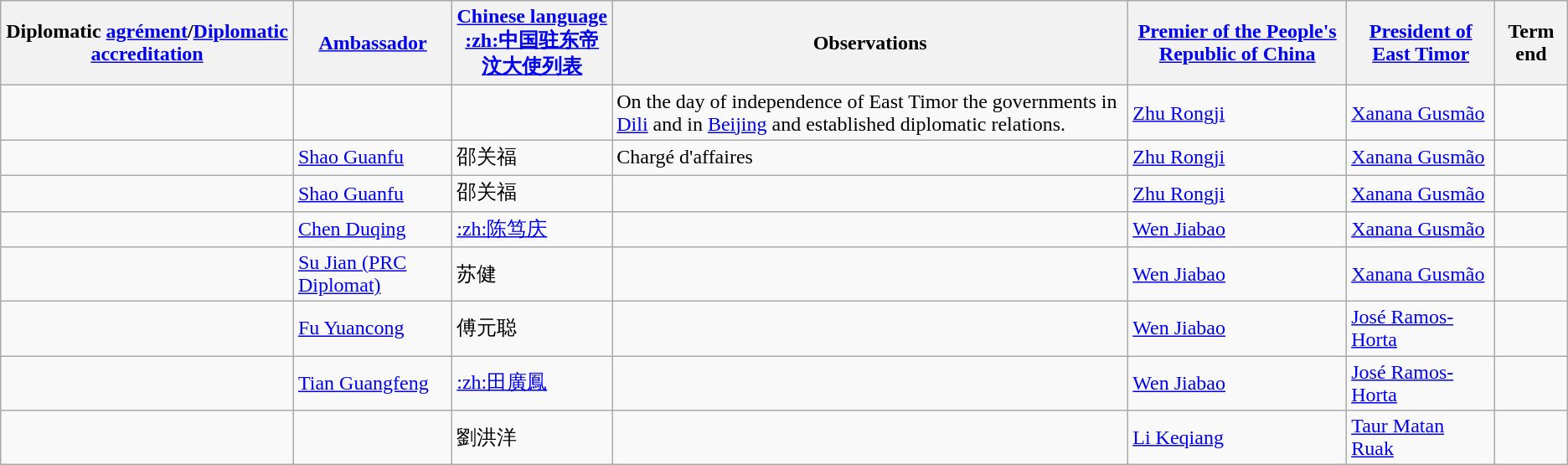<table class="wikitable sortable">
<tr>
<th>Diplomatic <a href='#'>agrément</a>/<a href='#'>Diplomatic accreditation</a></th>
<th><a href='#'>Ambassador</a></th>
<th><a href='#'>Chinese language</a><br><a href='#'>:zh:中国驻东帝汶大使列表</a></th>
<th>Observations</th>
<th><a href='#'>Premier of the People's Republic of China</a></th>
<th><a href='#'>President of East Timor</a></th>
<th>Term end</th>
</tr>
<tr>
<td></td>
<td></td>
<td></td>
<td>On the day of independence of East Timor the governments in <a href='#'>Dili</a> and in <a href='#'>Beijing</a> and established diplomatic relations.</td>
<td><a href='#'>Zhu Rongji</a></td>
<td><a href='#'>Xanana Gusmão</a></td>
<td></td>
</tr>
<tr>
<td></td>
<td><a href='#'>Shao Guanfu</a></td>
<td>邵关福　　</td>
<td>Chargé d'affaires</td>
<td><a href='#'>Zhu Rongji</a></td>
<td><a href='#'>Xanana Gusmão</a></td>
<td></td>
</tr>
<tr>
<td></td>
<td><a href='#'>Shao Guanfu</a></td>
<td>邵关福</td>
<td></td>
<td><a href='#'>Zhu Rongji</a></td>
<td><a href='#'>Xanana Gusmão</a></td>
<td></td>
</tr>
<tr>
<td></td>
<td><a href='#'>Chen Duqing</a></td>
<td><a href='#'>:zh:陈笃庆</a></td>
<td></td>
<td><a href='#'>Wen Jiabao</a></td>
<td><a href='#'>Xanana Gusmão</a></td>
<td></td>
</tr>
<tr>
<td></td>
<td><a href='#'>Su Jian (PRC Diplomat)</a></td>
<td>苏健</td>
<td></td>
<td><a href='#'>Wen Jiabao</a></td>
<td><a href='#'>Xanana Gusmão</a></td>
<td></td>
</tr>
<tr>
<td></td>
<td><a href='#'>Fu Yuancong</a></td>
<td>傅元聪</td>
<td></td>
<td><a href='#'>Wen Jiabao</a></td>
<td><a href='#'>José Ramos-Horta</a></td>
<td></td>
</tr>
<tr>
<td></td>
<td><a href='#'>Tian Guangfeng</a></td>
<td><a href='#'>:zh:田廣鳳</a></td>
<td></td>
<td><a href='#'>Wen Jiabao</a></td>
<td><a href='#'>José Ramos-Horta</a></td>
<td></td>
</tr>
<tr>
<td></td>
<td></td>
<td>劉洪洋</td>
<td></td>
<td><a href='#'>Li Keqiang</a></td>
<td><a href='#'>Taur Matan Ruak</a></td>
<td></td>
</tr>
</table>
